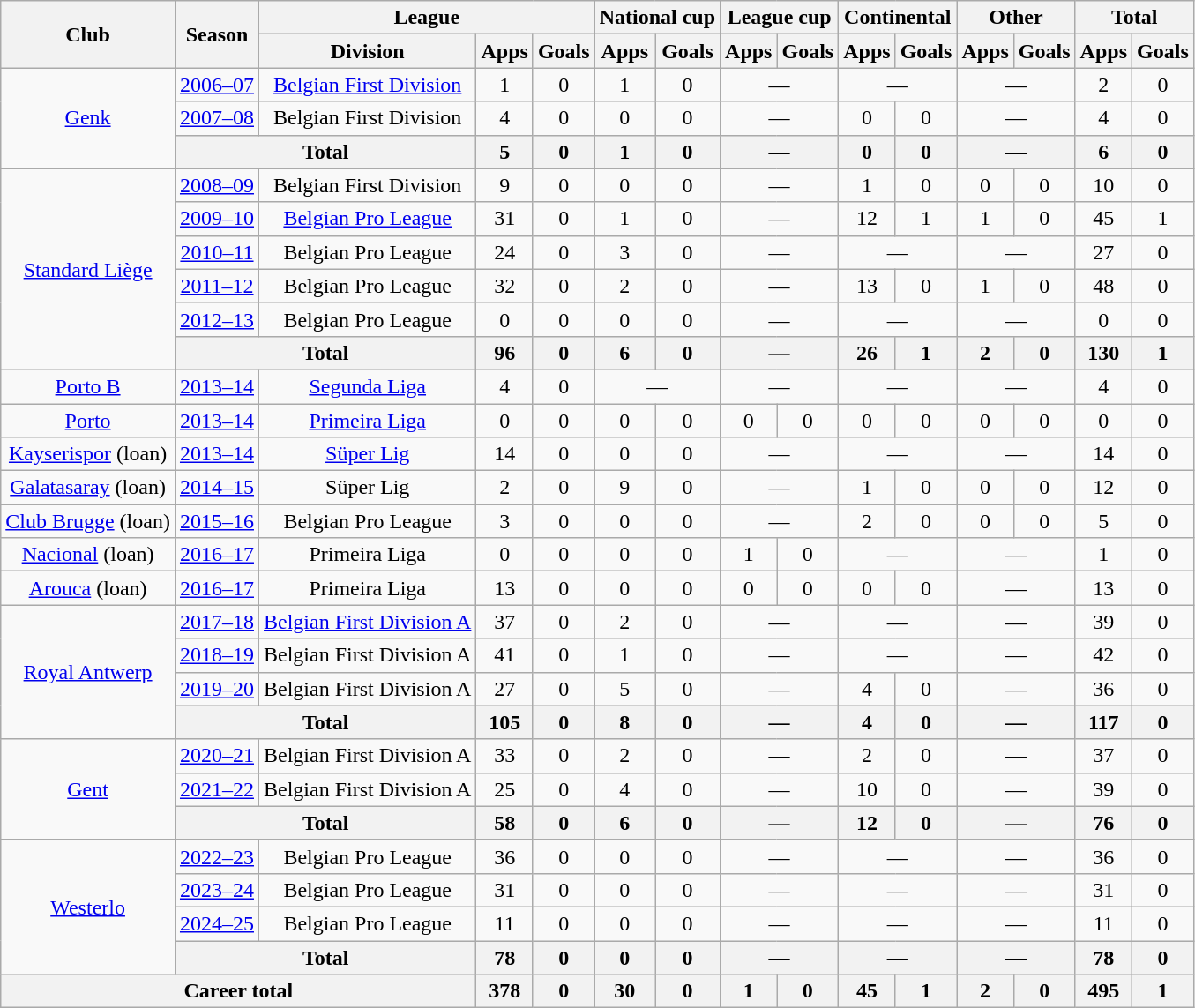<table class="wikitable" style="text-align:center">
<tr>
<th rowspan="2">Club</th>
<th rowspan="2">Season</th>
<th colspan="3">League</th>
<th colspan="2">National cup</th>
<th colspan="2">League cup</th>
<th colspan="2">Continental</th>
<th colspan="2">Other</th>
<th colspan="2">Total</th>
</tr>
<tr>
<th>Division</th>
<th>Apps</th>
<th>Goals</th>
<th>Apps</th>
<th>Goals</th>
<th>Apps</th>
<th>Goals</th>
<th>Apps</th>
<th>Goals</th>
<th>Apps</th>
<th>Goals</th>
<th>Apps</th>
<th>Goals</th>
</tr>
<tr>
<td rowspan="3"><a href='#'>Genk</a></td>
<td><a href='#'>2006–07</a></td>
<td><a href='#'>Belgian First Division</a></td>
<td>1</td>
<td>0</td>
<td>1</td>
<td>0</td>
<td colspan="2">—</td>
<td colspan="2">—</td>
<td colspan="2">—</td>
<td>2</td>
<td>0</td>
</tr>
<tr>
<td><a href='#'>2007–08</a></td>
<td>Belgian First Division</td>
<td>4</td>
<td>0</td>
<td>0</td>
<td>0</td>
<td colspan="2">—</td>
<td>0</td>
<td>0</td>
<td colspan="2">—</td>
<td>4</td>
<td>0</td>
</tr>
<tr>
<th colspan="2">Total</th>
<th>5</th>
<th>0</th>
<th>1</th>
<th>0</th>
<th colspan="2">—</th>
<th>0</th>
<th>0</th>
<th colspan="2">—</th>
<th>6</th>
<th>0</th>
</tr>
<tr>
<td rowspan="6"><a href='#'>Standard Liège</a></td>
<td><a href='#'>2008–09</a></td>
<td>Belgian First Division</td>
<td>9</td>
<td>0</td>
<td>0</td>
<td>0</td>
<td colspan="2">—</td>
<td>1</td>
<td>0</td>
<td>0</td>
<td>0</td>
<td>10</td>
<td>0</td>
</tr>
<tr>
<td><a href='#'>2009–10</a></td>
<td><a href='#'>Belgian Pro League</a></td>
<td>31</td>
<td>0</td>
<td>1</td>
<td>0</td>
<td colspan="2">—</td>
<td>12</td>
<td>1</td>
<td>1</td>
<td>0</td>
<td>45</td>
<td>1</td>
</tr>
<tr>
<td><a href='#'>2010–11</a></td>
<td>Belgian Pro League</td>
<td>24</td>
<td>0</td>
<td>3</td>
<td>0</td>
<td colspan="2">—</td>
<td colspan="2">—</td>
<td colspan="2">—</td>
<td>27</td>
<td>0</td>
</tr>
<tr>
<td><a href='#'>2011–12</a></td>
<td>Belgian Pro League</td>
<td>32</td>
<td>0</td>
<td>2</td>
<td>0</td>
<td colspan="2">—</td>
<td>13</td>
<td>0</td>
<td>1</td>
<td>0</td>
<td>48</td>
<td>0</td>
</tr>
<tr>
<td><a href='#'>2012–13</a></td>
<td>Belgian Pro League</td>
<td>0</td>
<td>0</td>
<td>0</td>
<td>0</td>
<td colspan="2">—</td>
<td colspan="2">—</td>
<td colspan="2">—</td>
<td>0</td>
<td>0</td>
</tr>
<tr>
<th colspan="2">Total</th>
<th>96</th>
<th>0</th>
<th>6</th>
<th>0</th>
<th colspan="2">—</th>
<th>26</th>
<th>1</th>
<th>2</th>
<th>0</th>
<th>130</th>
<th>1</th>
</tr>
<tr>
<td><a href='#'>Porto B</a></td>
<td><a href='#'>2013–14</a></td>
<td><a href='#'>Segunda Liga</a></td>
<td>4</td>
<td>0</td>
<td colspan="2">—</td>
<td colspan="2">—</td>
<td colspan="2">—</td>
<td colspan="2">—</td>
<td>4</td>
<td>0</td>
</tr>
<tr>
<td><a href='#'>Porto</a></td>
<td><a href='#'>2013–14</a></td>
<td><a href='#'>Primeira Liga</a></td>
<td>0</td>
<td>0</td>
<td>0</td>
<td>0</td>
<td>0</td>
<td>0</td>
<td>0</td>
<td>0</td>
<td>0</td>
<td>0</td>
<td>0</td>
<td>0</td>
</tr>
<tr>
<td><a href='#'>Kayserispor</a> (loan)</td>
<td><a href='#'>2013–14</a></td>
<td><a href='#'>Süper Lig</a></td>
<td>14</td>
<td>0</td>
<td>0</td>
<td>0</td>
<td colspan="2">—</td>
<td colspan="2">—</td>
<td colspan="2">—</td>
<td>14</td>
<td>0</td>
</tr>
<tr>
<td><a href='#'>Galatasaray</a> (loan)</td>
<td><a href='#'>2014–15</a></td>
<td>Süper Lig</td>
<td>2</td>
<td>0</td>
<td>9</td>
<td>0</td>
<td colspan="2">—</td>
<td>1</td>
<td>0</td>
<td>0</td>
<td>0</td>
<td>12</td>
<td>0</td>
</tr>
<tr>
<td><a href='#'>Club Brugge</a> (loan)</td>
<td><a href='#'>2015–16</a></td>
<td>Belgian Pro League</td>
<td>3</td>
<td>0</td>
<td>0</td>
<td>0</td>
<td colspan="2">—</td>
<td>2</td>
<td>0</td>
<td>0</td>
<td>0</td>
<td>5</td>
<td>0</td>
</tr>
<tr>
<td><a href='#'>Nacional</a> (loan)</td>
<td><a href='#'>2016–17</a></td>
<td>Primeira Liga</td>
<td>0</td>
<td>0</td>
<td>0</td>
<td>0</td>
<td>1</td>
<td>0</td>
<td colspan="2">—</td>
<td colspan="2">—</td>
<td>1</td>
<td>0</td>
</tr>
<tr>
<td><a href='#'>Arouca</a> (loan)</td>
<td><a href='#'>2016–17</a></td>
<td>Primeira Liga</td>
<td>13</td>
<td>0</td>
<td>0</td>
<td>0</td>
<td>0</td>
<td>0</td>
<td>0</td>
<td>0</td>
<td colspan="2">—</td>
<td>13</td>
<td>0</td>
</tr>
<tr>
<td rowspan="4"><a href='#'>Royal Antwerp</a></td>
<td><a href='#'>2017–18</a></td>
<td><a href='#'>Belgian First Division A</a></td>
<td>37</td>
<td>0</td>
<td>2</td>
<td>0</td>
<td colspan="2">—</td>
<td colspan="2">—</td>
<td colspan="2">—</td>
<td>39</td>
<td>0</td>
</tr>
<tr>
<td><a href='#'>2018–19</a></td>
<td>Belgian First Division A</td>
<td>41</td>
<td>0</td>
<td>1</td>
<td>0</td>
<td colspan="2">—</td>
<td colspan="2">—</td>
<td colspan="2">—</td>
<td>42</td>
<td>0</td>
</tr>
<tr>
<td><a href='#'>2019–20</a></td>
<td>Belgian First Division A</td>
<td>27</td>
<td>0</td>
<td>5</td>
<td>0</td>
<td colspan="2">—</td>
<td>4</td>
<td>0</td>
<td colspan="2">—</td>
<td>36</td>
<td>0</td>
</tr>
<tr>
<th colspan="2">Total</th>
<th>105</th>
<th>0</th>
<th>8</th>
<th>0</th>
<th colspan="2">—</th>
<th>4</th>
<th>0</th>
<th colspan="2">—</th>
<th>117</th>
<th>0</th>
</tr>
<tr>
<td rowspan="3"><a href='#'>Gent</a></td>
<td><a href='#'>2020–21</a></td>
<td>Belgian First Division A</td>
<td>33</td>
<td>0</td>
<td>2</td>
<td>0</td>
<td colspan="2">—</td>
<td>2</td>
<td>0</td>
<td colspan="2">—</td>
<td>37</td>
<td>0</td>
</tr>
<tr>
<td><a href='#'>2021–22</a></td>
<td>Belgian First Division A</td>
<td>25</td>
<td>0</td>
<td>4</td>
<td>0</td>
<td colspan="2">—</td>
<td>10</td>
<td>0</td>
<td colspan="2">—</td>
<td>39</td>
<td>0</td>
</tr>
<tr>
<th colspan="2">Total</th>
<th>58</th>
<th>0</th>
<th>6</th>
<th>0</th>
<th colspan="2">—</th>
<th>12</th>
<th>0</th>
<th colspan="2">—</th>
<th>76</th>
<th>0</th>
</tr>
<tr>
<td rowspan="4"><a href='#'>Westerlo</a></td>
<td><a href='#'>2022–23</a></td>
<td>Belgian Pro League</td>
<td>36</td>
<td>0</td>
<td>0</td>
<td>0</td>
<td colspan="2">—</td>
<td colspan="2">—</td>
<td colspan="2">—</td>
<td>36</td>
<td>0</td>
</tr>
<tr>
<td><a href='#'>2023–24</a></td>
<td>Belgian Pro League</td>
<td>31</td>
<td>0</td>
<td>0</td>
<td>0</td>
<td colspan="2">—</td>
<td colspan="2">—</td>
<td colspan="2">—</td>
<td>31</td>
<td>0</td>
</tr>
<tr>
<td><a href='#'>2024–25</a></td>
<td>Belgian Pro League</td>
<td>11</td>
<td>0</td>
<td>0</td>
<td>0</td>
<td colspan="2">—</td>
<td colspan="2">—</td>
<td colspan="2">—</td>
<td>11</td>
<td>0</td>
</tr>
<tr>
<th colspan="2">Total</th>
<th>78</th>
<th>0</th>
<th>0</th>
<th>0</th>
<th colspan="2">—</th>
<th colspan="2">—</th>
<th colspan="2">—</th>
<th>78</th>
<th>0</th>
</tr>
<tr>
<th colspan="3">Career total</th>
<th>378</th>
<th>0</th>
<th>30</th>
<th>0</th>
<th>1</th>
<th>0</th>
<th>45</th>
<th>1</th>
<th>2</th>
<th>0</th>
<th>495</th>
<th>1</th>
</tr>
</table>
